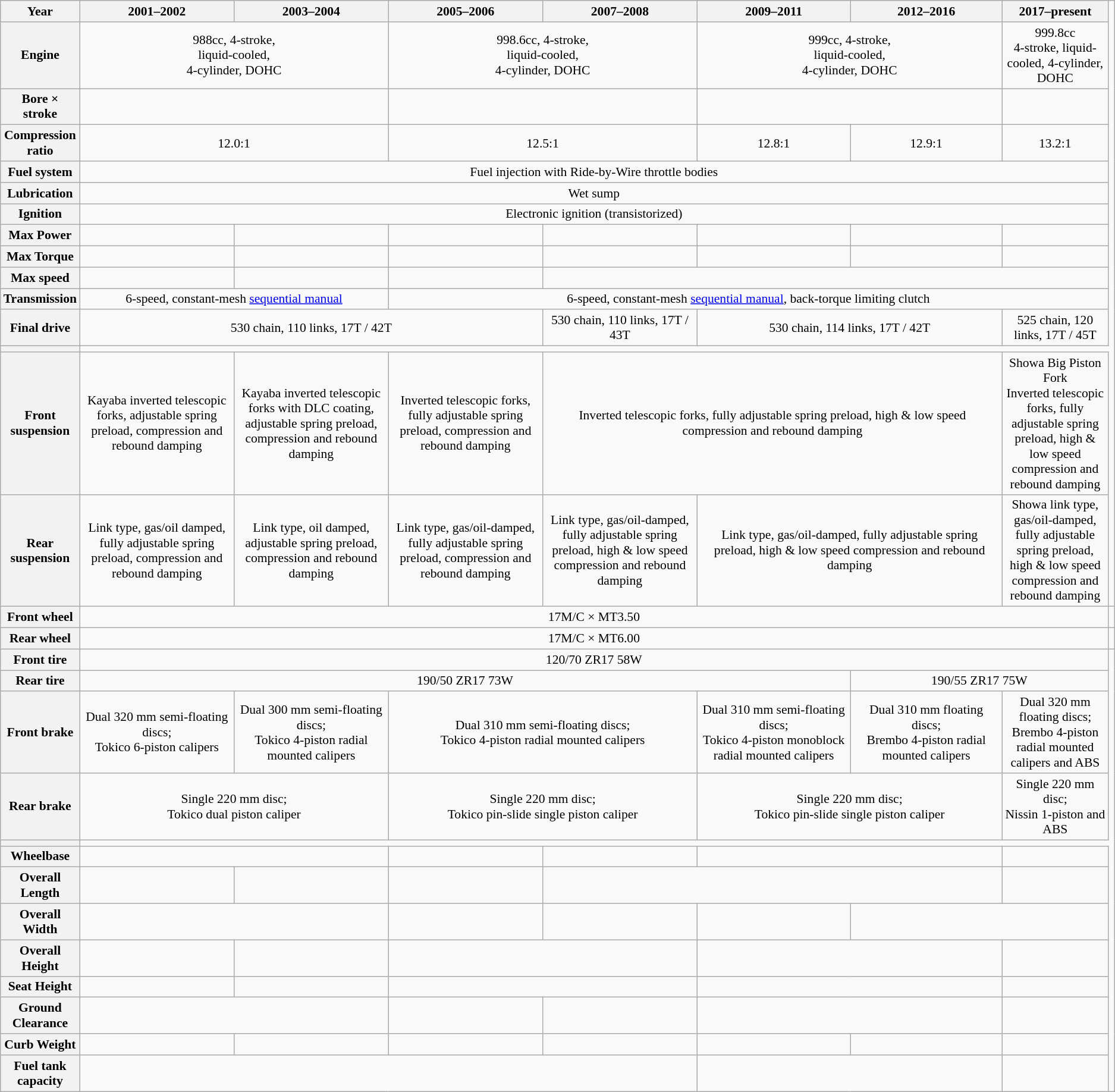<table class="wikitable" style="text-align:center; font-size: 90%;">
<tr>
<th>Year</th>
<th width="15%">2001–2002</th>
<th width="15%">2003–2004</th>
<th width="15%">2005–2006</th>
<th width="15%">2007–2008</th>
<th width="15%">2009–2011</th>
<th width="15%">2012–2016</th>
<th width="15%">2017–present</th>
</tr>
<tr>
<th>Engine</th>
<td colspan="2">988cc, 4-stroke,<br>liquid-cooled,<br>4-cylinder, DOHC</td>
<td colspan="2">998.6cc, 4-stroke,<br>liquid-cooled,<br>4-cylinder, DOHC</td>
<td colspan="2">999cc, 4-stroke,<br>liquid-cooled,<br>4-cylinder, DOHC</td>
<td colspan="1">999.8cc<br>4-stroke, liquid-cooled, 4-cylinder, DOHC</td>
</tr>
<tr>
<th>Bore × stroke</th>
<td colspan="2"></td>
<td colspan="2"></td>
<td colspan="2"></td>
<td colspan="1"></td>
</tr>
<tr>
<th>Compression ratio</th>
<td colspan="2">12.0:1</td>
<td colspan="2">12.5:1</td>
<td>12.8:1</td>
<td>12.9:1</td>
<td>13.2:1</td>
</tr>
<tr>
<th>Fuel system</th>
<td colspan="7">Fuel injection with Ride-by-Wire throttle bodies</td>
</tr>
<tr>
<th>Lubrication</th>
<td colspan="7">Wet sump</td>
</tr>
<tr>
<th>Ignition</th>
<td colspan="7">Electronic ignition (transistorized)</td>
</tr>
<tr>
<th>Max Power</th>
<td></td>
<td></td>
<td></td>
<td></td>
<td></td>
<td></td>
<td><br></td>
</tr>
<tr>
<th>Max Torque</th>
<td></td>
<td></td>
<td></td>
<td></td>
<td></td>
<td></td>
<td></td>
</tr>
<tr>
<th>Max speed</th>
<td></td>
<td></td>
<td></td>
<td colspan="4"></td>
</tr>
<tr>
<th>Transmission</th>
<td colspan="2">6-speed, constant-mesh <a href='#'>sequential manual</a></td>
<td colspan="5">6-speed, constant-mesh <a href='#'>sequential manual</a>, back-torque limiting clutch</td>
</tr>
<tr>
<th>Final drive</th>
<td colspan="3">530 chain, 110 links, 17T / 42T</td>
<td>530 chain, 110 links, 17T / 43T</td>
<td colspan="2">530 chain, 114 links, 17T / 42T</td>
<td>525 chain, 120 links, 17T / 45T</td>
</tr>
<tr>
<th></th>
</tr>
<tr>
<th>Front suspension</th>
<td>Kayaba  inverted telescopic forks, adjustable spring preload, compression and rebound damping</td>
<td>Kayaba  inverted telescopic forks with DLC coating, adjustable spring preload, compression and rebound damping</td>
<td>Inverted telescopic forks, fully adjustable spring preload, compression and rebound damping</td>
<td colspan="3">Inverted telescopic forks, fully adjustable spring preload, high & low speed compression and rebound damping</td>
<td>Showa Big Piston Fork<br>Inverted telescopic forks, fully adjustable spring preload, high & low speed compression and rebound damping</td>
</tr>
<tr>
<th>Rear suspension</th>
<td>Link type, gas/oil damped, fully adjustable spring preload, compression and rebound damping</td>
<td>Link type, oil damped, adjustable spring preload, compression and rebound damping</td>
<td>Link type, gas/oil-damped, fully adjustable spring preload, compression and rebound damping</td>
<td>Link type, gas/oil-damped, fully adjustable spring preload, high & low speed compression and rebound damping</td>
<td colspan="2">Link type, gas/oil-damped, fully adjustable spring preload, high & low speed compression and rebound damping</td>
<td>Showa link type, gas/oil-damped, fully adjustable spring preload, high & low speed compression and rebound damping</td>
</tr>
<tr>
<th>Front wheel</th>
<td colspan="7">17M/C × MT3.50</td>
<td></td>
</tr>
<tr>
<th>Rear wheel</th>
<td colspan="7">17M/C × MT6.00</td>
<td></td>
</tr>
<tr>
<th>Front tire</th>
<td colspan="7">120/70 ZR17 58W</td>
</tr>
<tr>
<th>Rear tire</th>
<td colspan="5">190/50 ZR17 73W</td>
<td colspan="2">190/55 ZR17 75W</td>
</tr>
<tr>
<th>Front brake</th>
<td>Dual 320 mm semi-floating discs;<br>Tokico 6-piston calipers</td>
<td>Dual 300 mm semi-floating discs;<br>Tokico 4-piston radial mounted calipers</td>
<td colspan="2">Dual 310 mm semi-floating discs;<br>Tokico 4-piston radial mounted calipers</td>
<td>Dual 310 mm semi-floating discs;<br>Tokico 4-piston monoblock radial mounted calipers</td>
<td>Dual 310 mm floating discs;<br>Brembo 4-piston radial mounted calipers</td>
<td>Dual 320 mm floating discs;<br>Brembo 4-piston radial mounted calipers and ABS</td>
</tr>
<tr>
<th>Rear brake</th>
<td colspan="2">Single 220 mm disc;<br>Tokico dual piston caliper</td>
<td colspan="2">Single 220 mm disc;<br>Tokico pin-slide single piston caliper</td>
<td colspan="2">Single 220 mm disc;<br>Tokico pin-slide single piston caliper</td>
<td>Single 220 mm disc;<br>Nissin 1-piston and ABS</td>
</tr>
<tr>
<th></th>
</tr>
<tr>
<th>Wheelbase</th>
<td colspan="2"></td>
<td></td>
<td></td>
<td colspan="2"></td>
<td></td>
</tr>
<tr>
<th>Overall Length</th>
<td></td>
<td></td>
<td></td>
<td colspan="3"></td>
<td></td>
</tr>
<tr>
<th>Overall Width</th>
<td colspan="2"></td>
<td></td>
<td></td>
<td></td>
<td colspan="2"></td>
</tr>
<tr>
<th>Overall Height</th>
<td></td>
<td></td>
<td colspan="2"></td>
<td colspan="2"></td>
<td></td>
</tr>
<tr>
<th>Seat Height</th>
<td></td>
<td></td>
<td colspan="2"></td>
<td colspan="2"></td>
<td></td>
</tr>
<tr>
<th>Ground Clearance</th>
<td colspan="2"></td>
<td></td>
<td></td>
<td colspan="2"></td>
<td></td>
</tr>
<tr>
<th>Curb Weight</th>
<td></td>
<td></td>
<td></td>
<td></td>
<td></td>
<td></td>
<td></td>
</tr>
<tr>
<th>Fuel tank capacity</th>
<td colspan="4"></td>
<td colspan="2"></td>
<td></td>
</tr>
</table>
